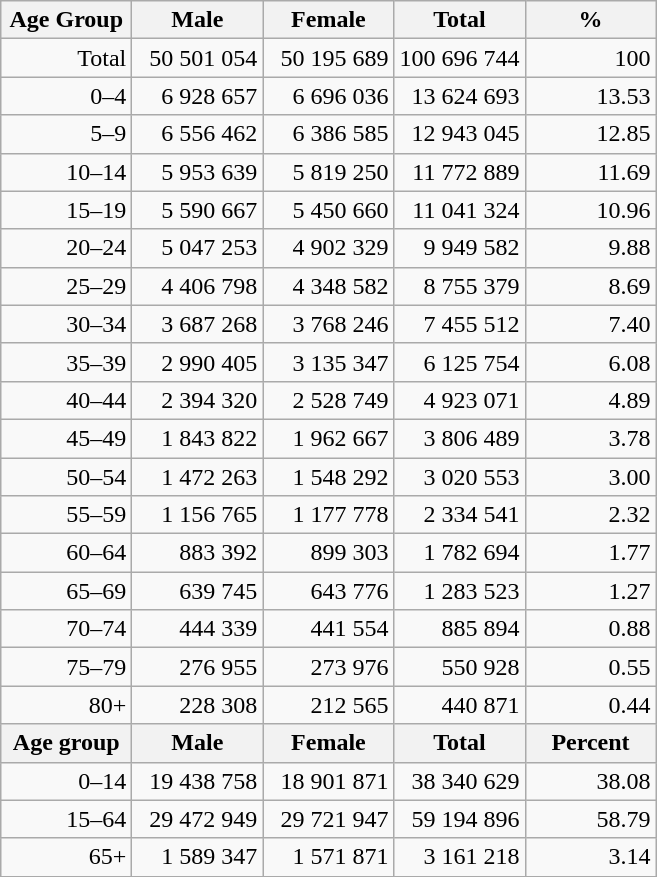<table class="wikitable">
<tr>
<th width="80pt">Age Group</th>
<th width="80pt">Male</th>
<th width="80pt">Female</th>
<th width="80pt">Total</th>
<th width="80pt">%</th>
</tr>
<tr>
<td align="right">Total</td>
<td align="right">50 501 054</td>
<td align="right">50 195 689</td>
<td align="right">100 696 744</td>
<td align="right">100</td>
</tr>
<tr>
<td align="right">0–4</td>
<td align="right">6 928 657</td>
<td align="right">6 696 036</td>
<td align="right">13 624 693</td>
<td align="right">13.53</td>
</tr>
<tr>
<td align="right">5–9</td>
<td align="right">6 556 462</td>
<td align="right">6 386 585</td>
<td align="right">12 943 045</td>
<td align="right">12.85</td>
</tr>
<tr>
<td align="right">10–14</td>
<td align="right">5 953 639</td>
<td align="right">5 819 250</td>
<td align="right">11 772 889</td>
<td align="right">11.69</td>
</tr>
<tr>
<td align="right">15–19</td>
<td align="right">5 590 667</td>
<td align="right">5 450 660</td>
<td align="right">11 041 324</td>
<td align="right">10.96</td>
</tr>
<tr>
<td align="right">20–24</td>
<td align="right">5 047 253</td>
<td align="right">4 902 329</td>
<td align="right">9 949 582</td>
<td align="right">9.88</td>
</tr>
<tr>
<td align="right">25–29</td>
<td align="right">4 406 798</td>
<td align="right">4 348 582</td>
<td align="right">8 755 379</td>
<td align="right">8.69</td>
</tr>
<tr>
<td align="right">30–34</td>
<td align="right">3 687 268</td>
<td align="right">3 768 246</td>
<td align="right">7 455 512</td>
<td align="right">7.40</td>
</tr>
<tr>
<td align="right">35–39</td>
<td align="right">2 990 405</td>
<td align="right">3 135 347</td>
<td align="right">6 125 754</td>
<td align="right">6.08</td>
</tr>
<tr>
<td align="right">40–44</td>
<td align="right">2 394 320</td>
<td align="right">2 528 749</td>
<td align="right">4 923 071</td>
<td align="right">4.89</td>
</tr>
<tr>
<td align="right">45–49</td>
<td align="right">1 843 822</td>
<td align="right">1 962 667</td>
<td align="right">3 806 489</td>
<td align="right">3.78</td>
</tr>
<tr>
<td align="right">50–54</td>
<td align="right">1 472 263</td>
<td align="right">1 548 292</td>
<td align="right">3 020 553</td>
<td align="right">3.00</td>
</tr>
<tr>
<td align="right">55–59</td>
<td align="right">1 156 765</td>
<td align="right">1 177 778</td>
<td align="right">2 334 541</td>
<td align="right">2.32</td>
</tr>
<tr>
<td align="right">60–64</td>
<td align="right">883 392</td>
<td align="right">899 303</td>
<td align="right">1 782 694</td>
<td align="right">1.77</td>
</tr>
<tr>
<td align="right">65–69</td>
<td align="right">639 745</td>
<td align="right">643 776</td>
<td align="right">1 283 523</td>
<td align="right">1.27</td>
</tr>
<tr>
<td align="right">70–74</td>
<td align="right">444 339</td>
<td align="right">441 554</td>
<td align="right">885 894</td>
<td align="right">0.88</td>
</tr>
<tr>
<td align="right">75–79</td>
<td align="right">276 955</td>
<td align="right">273 976</td>
<td align="right">550 928</td>
<td align="right">0.55</td>
</tr>
<tr>
<td align="right">80+</td>
<td align="right">228 308</td>
<td align="right">212 565</td>
<td align="right">440 871</td>
<td align="right">0.44</td>
</tr>
<tr>
<th width="50">Age group</th>
<th width="80pt">Male</th>
<th width="80">Female</th>
<th width="80">Total</th>
<th width="50">Percent</th>
</tr>
<tr>
<td align="right">0–14</td>
<td align="right">19 438 758</td>
<td align="right">18 901 871</td>
<td align="right">38 340 629</td>
<td align="right">38.08</td>
</tr>
<tr>
<td align="right">15–64</td>
<td align="right">29 472 949</td>
<td align="right">29 721 947</td>
<td align="right">59 194 896</td>
<td align="right">58.79</td>
</tr>
<tr>
<td align="right">65+</td>
<td align="right">1 589 347</td>
<td align="right">1 571 871</td>
<td align="right">3 161 218</td>
<td align="right">3.14</td>
</tr>
<tr>
</tr>
</table>
